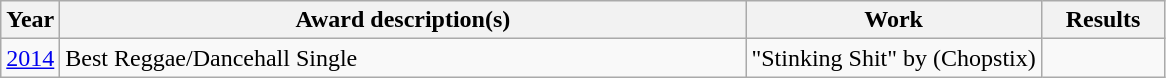<table class="wikitable">
<tr>
<th>Year</th>
<th width="450">Award description(s)</th>
<th>Work</th>
<th width="75">Results</th>
</tr>
<tr>
<td><a href='#'>2014</a></td>
<td>Best Reggae/Dancehall Single</td>
<td>"Stinking Shit" by (Chopstix)</td>
<td></td>
</tr>
</table>
